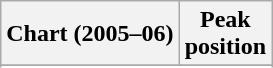<table class="wikitable sortable plainrowheaders" style="text-align:center">
<tr>
<th scope="col">Chart (2005–06)</th>
<th scope="col">Peak<br> position</th>
</tr>
<tr>
</tr>
<tr>
</tr>
<tr>
</tr>
<tr>
</tr>
<tr>
</tr>
</table>
